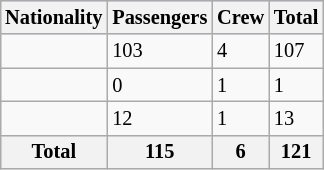<table class="sortable wikitable" style="font-size:85%; margin:0 0 0.5em 1em; float:right;">
<tr style="background:#ccf;">
<th>Nationality</th>
<th>Passengers</th>
<th>Crew</th>
<th>Total</th>
</tr>
<tr valign=top>
<td></td>
<td>103</td>
<td>4</td>
<td>107</td>
</tr>
<tr valign=top>
<td></td>
<td>0</td>
<td>1</td>
<td>1</td>
</tr>
<tr valign=top>
<td></td>
<td>12</td>
<td>1</td>
<td>13</td>
</tr>
<tr>
<th>Total</th>
<th>115</th>
<th>6</th>
<th>121</th>
</tr>
</table>
